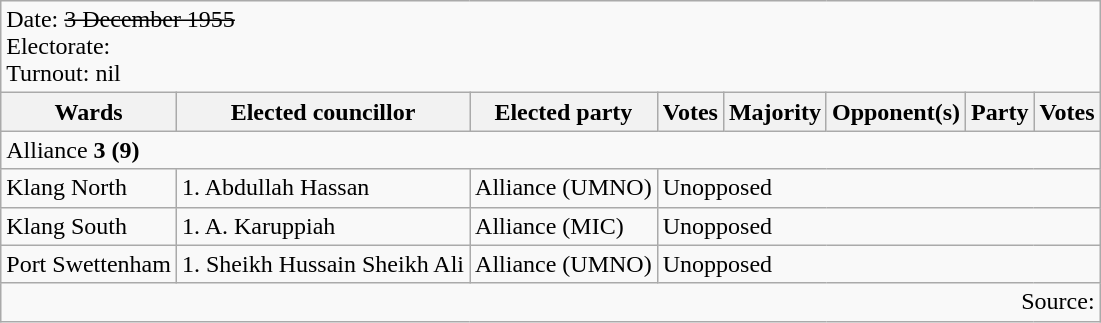<table class=wikitable>
<tr>
<td colspan=8>Date: <s>3 December 1955</s><br>Electorate: <br>Turnout: nil</td>
</tr>
<tr>
<th>Wards</th>
<th>Elected councillor</th>
<th>Elected party</th>
<th>Votes</th>
<th>Majority</th>
<th>Opponent(s)</th>
<th>Party</th>
<th>Votes</th>
</tr>
<tr>
<td colspan=8>Alliance <strong>3 (9)</strong> </td>
</tr>
<tr>
<td>Klang North</td>
<td>1. Abdullah Hassan</td>
<td>Alliance (UMNO)</td>
<td colspan=5>Unopposed</td>
</tr>
<tr>
<td>Klang South</td>
<td>1. A. Karuppiah</td>
<td>Alliance (MIC)</td>
<td colspan=5>Unopposed</td>
</tr>
<tr>
<td>Port Swettenham</td>
<td>1. Sheikh Hussain Sheikh Ali</td>
<td>Alliance (UMNO)</td>
<td colspan=5>Unopposed</td>
</tr>
<tr>
<td colspan="8" style="text-align:right;">Source: </td>
</tr>
</table>
